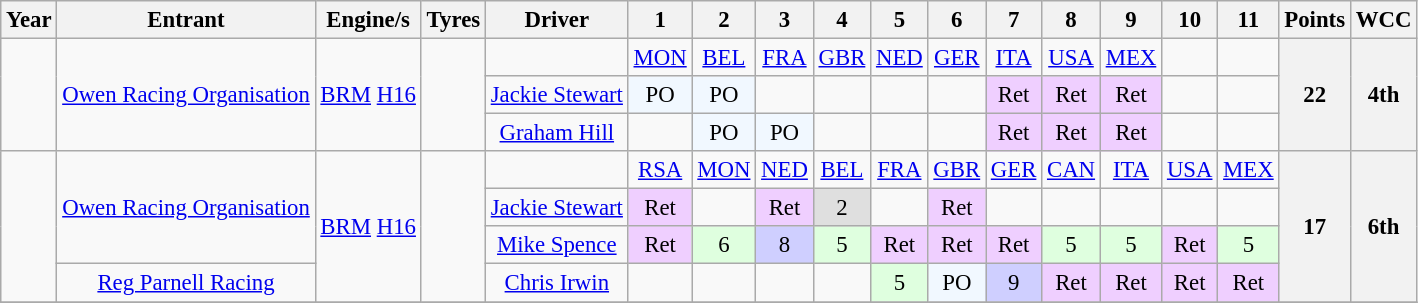<table class="wikitable" style="text-align:center; font-size:95%">
<tr>
<th>Year</th>
<th>Entrant</th>
<th>Engine/s</th>
<th>Tyres</th>
<th>Driver</th>
<th>1</th>
<th>2</th>
<th>3</th>
<th>4</th>
<th>5</th>
<th>6</th>
<th>7</th>
<th>8</th>
<th>9</th>
<th>10</th>
<th>11</th>
<th>Points</th>
<th>WCC</th>
</tr>
<tr>
<td rowspan="3"></td>
<td rowspan="3"><a href='#'>Owen Racing Organisation</a></td>
<td rowspan="3"><a href='#'>BRM</a> <a href='#'>H16</a></td>
<td rowspan="3"></td>
<td></td>
<td><a href='#'>MON</a></td>
<td><a href='#'>BEL</a></td>
<td><a href='#'>FRA</a></td>
<td><a href='#'>GBR</a></td>
<td><a href='#'>NED</a></td>
<td><a href='#'>GER</a></td>
<td><a href='#'>ITA</a></td>
<td><a href='#'>USA</a></td>
<td><a href='#'>MEX</a></td>
<td></td>
<td></td>
<th rowspan="3">22</th>
<th rowspan="3">4th</th>
</tr>
<tr>
<td><a href='#'>Jackie Stewart</a></td>
<td style="background:#f1f8ff;">PO</td>
<td style="background:#f1f8ff;">PO</td>
<td></td>
<td></td>
<td></td>
<td></td>
<td style="background:#efcfff;">Ret</td>
<td style="background:#efcfff;">Ret</td>
<td style="background:#efcfff;">Ret</td>
<td></td>
<td></td>
</tr>
<tr>
<td><a href='#'>Graham Hill</a></td>
<td></td>
<td style="background:#f1f8ff;">PO</td>
<td style="background:#f1f8ff;">PO</td>
<td></td>
<td></td>
<td></td>
<td style="background:#efcfff;">Ret</td>
<td style="background:#efcfff;">Ret</td>
<td style="background:#efcfff;">Ret</td>
<td></td>
<td></td>
</tr>
<tr>
<td rowspan="4"></td>
<td rowspan="3"><a href='#'>Owen Racing Organisation</a></td>
<td rowspan="4"><a href='#'>BRM</a> <a href='#'>H16</a></td>
<td rowspan="4"></td>
<td></td>
<td><a href='#'>RSA</a></td>
<td><a href='#'>MON</a></td>
<td><a href='#'>NED</a></td>
<td><a href='#'>BEL</a></td>
<td><a href='#'>FRA</a></td>
<td><a href='#'>GBR</a></td>
<td><a href='#'>GER</a></td>
<td><a href='#'>CAN</a></td>
<td><a href='#'>ITA</a></td>
<td><a href='#'>USA</a></td>
<td><a href='#'>MEX</a></td>
<th rowspan="4">17</th>
<th rowspan="4">6th</th>
</tr>
<tr>
<td><a href='#'>Jackie Stewart</a></td>
<td style="background:#efcfff;">Ret</td>
<td></td>
<td style="background:#efcfff;">Ret</td>
<td style="background:#dfdfdf;">2</td>
<td></td>
<td style="background:#efcfff;">Ret</td>
<td></td>
<td></td>
<td></td>
<td></td>
<td></td>
</tr>
<tr>
<td><a href='#'>Mike Spence</a></td>
<td style="background:#efcfff;">Ret</td>
<td style="background:#dfffdf;">6</td>
<td style="background:#cfcfff;">8</td>
<td style="background:#dfffdf;">5</td>
<td style="background:#efcfff;">Ret</td>
<td style="background:#efcfff;">Ret</td>
<td style="background:#efcfff;">Ret</td>
<td style="background:#dfffdf;">5</td>
<td style="background:#dfffdf;">5</td>
<td style="background:#efcfff;">Ret</td>
<td style="background:#dfffdf;">5</td>
</tr>
<tr>
<td><a href='#'>Reg Parnell Racing</a></td>
<td><a href='#'>Chris Irwin</a></td>
<td></td>
<td></td>
<td></td>
<td></td>
<td style="background:#dfffdf;">5</td>
<td style="background:#f1f8ff;">PO</td>
<td style="background:#cfcfff;">9</td>
<td style="background:#efcfff;">Ret</td>
<td style="background:#efcfff;">Ret</td>
<td style="background:#efcfff;">Ret</td>
<td style="background:#efcfff;">Ret</td>
</tr>
<tr>
</tr>
</table>
